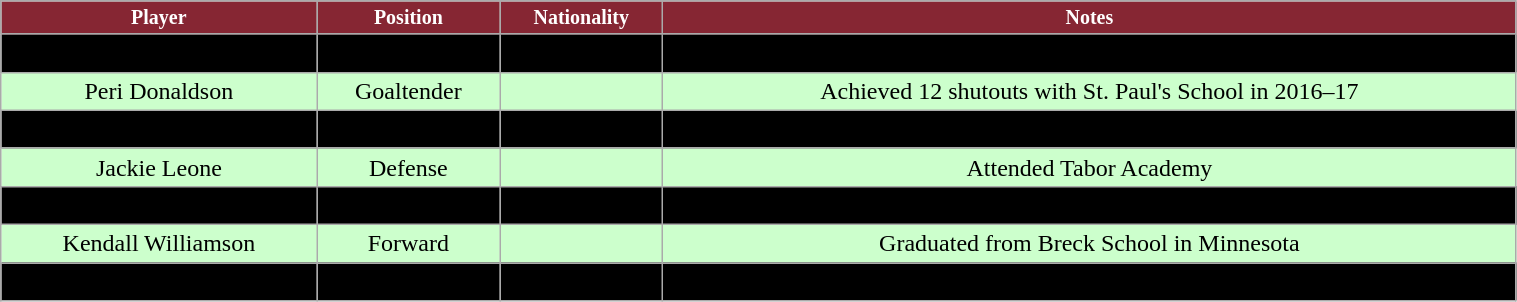<table class="wikitable" width="80%">
<tr align="center"  style="background:#862633;color:white; font-size:smaller;">
<td><strong>Player</strong></td>
<td><strong>Position</strong></td>
<td><strong>Nationality</strong></td>
<td><strong>Notes</strong></td>
</tr>
<tr align="center" bgcolor=" ">
<td>Bailey Bennett</td>
<td>Forward</td>
<td></td>
<td>Played with the Northern Cyclones of the NEWJHL</td>
</tr>
<tr align="center" bgcolor="#ccffcc">
<td>Peri Donaldson</td>
<td>Goaltender</td>
<td></td>
<td>Achieved 12 shutouts with St. Paul's School in 2016–17</td>
</tr>
<tr align="center" bgcolor=" ">
<td>Coralie Larose</td>
<td>Forward</td>
<td></td>
<td>Played for the Nepean Wildcats in Ontario</td>
</tr>
<tr align="center" bgcolor="#ccffcc">
<td>Jackie Leone</td>
<td>Defense</td>
<td></td>
<td>Attended Tabor Academy</td>
</tr>
<tr align="center" bgcolor=" ">
<td>Malia Schneider</td>
<td>Forward</td>
<td></td>
<td>Member of 2016 Team Canada U18</td>
</tr>
<tr align="center" bgcolor="#ccffcc">
<td>Kendall Williamson</td>
<td>Forward</td>
<td></td>
<td>Graduated from Breck School in Minnesota</td>
</tr>
<tr align="center" bgcolor=" ">
<td>Shelby Wood</td>
<td>Defense</td>
<td></td>
<td>Played for Team Canada U18</td>
</tr>
</table>
